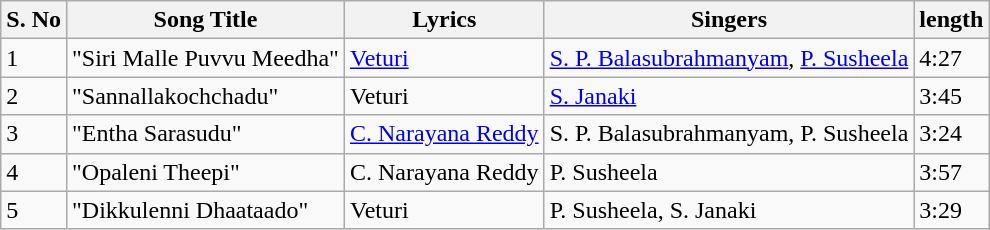<table class="wikitable">
<tr>
<th>S. No</th>
<th>Song Title</th>
<th>Lyrics</th>
<th>Singers</th>
<th>length</th>
</tr>
<tr>
<td>1</td>
<td>"Siri Malle Puvvu Meedha"</td>
<td><a href='#'>Veturi</a></td>
<td><a href='#'>S. P. Balasubrahmanyam</a>, <a href='#'>P. Susheela</a></td>
<td>4:27</td>
</tr>
<tr>
<td>2</td>
<td>"Sannallakochchadu"</td>
<td>Veturi</td>
<td><a href='#'>S. Janaki</a></td>
<td>3:45</td>
</tr>
<tr>
<td>3</td>
<td>"Entha Sarasudu"</td>
<td><a href='#'>C. Narayana Reddy</a></td>
<td>S. P. Balasubrahmanyam, P. Susheela</td>
<td>3:24</td>
</tr>
<tr>
<td>4</td>
<td>"Opaleni Theepi"</td>
<td>C. Narayana Reddy</td>
<td>P. Susheela</td>
<td>3:57</td>
</tr>
<tr>
<td>5</td>
<td>"Dikkulenni Dhaataado"</td>
<td>Veturi</td>
<td>P. Susheela, S. Janaki</td>
<td>3:29</td>
</tr>
</table>
